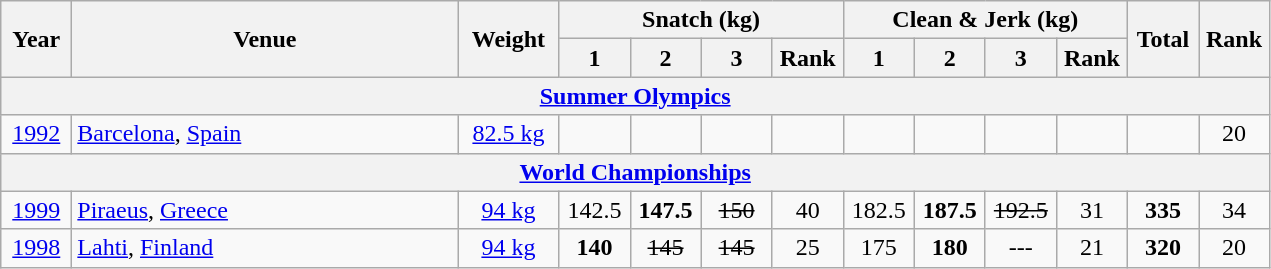<table class = "wikitable" style="text-align:center;">
<tr>
<th rowspan=2 width=40>Year</th>
<th rowspan=2 width=250>Venue</th>
<th rowspan=2 width=60>Weight</th>
<th colspan=4>Snatch (kg)</th>
<th colspan=4>Clean & Jerk (kg)</th>
<th rowspan=2 width=40>Total</th>
<th rowspan=2 width=40>Rank</th>
</tr>
<tr>
<th width=40>1</th>
<th width=40>2</th>
<th width=40>3</th>
<th width=40>Rank</th>
<th width=40>1</th>
<th width=40>2</th>
<th width=40>3</th>
<th width=40>Rank</th>
</tr>
<tr>
<th colspan=13><a href='#'>Summer Olympics</a></th>
</tr>
<tr>
<td><a href='#'>1992</a></td>
<td align=left> <a href='#'>Barcelona</a>, <a href='#'>Spain</a></td>
<td><a href='#'>82.5 kg</a></td>
<td></td>
<td></td>
<td></td>
<td></td>
<td></td>
<td></td>
<td></td>
<td></td>
<td></td>
<td>20</td>
</tr>
<tr>
<th colspan=13><a href='#'>World Championships</a></th>
</tr>
<tr>
<td><a href='#'>1999</a></td>
<td align=left> <a href='#'>Piraeus</a>, <a href='#'>Greece</a></td>
<td><a href='#'>94 kg</a></td>
<td>142.5</td>
<td><strong>147.5</strong></td>
<td><s>150</s></td>
<td>40</td>
<td>182.5</td>
<td><strong>187.5</strong></td>
<td><s>192.5</s></td>
<td>31</td>
<td><strong>335</strong></td>
<td>34</td>
</tr>
<tr>
<td><a href='#'>1998</a></td>
<td align=left> <a href='#'>Lahti</a>, <a href='#'>Finland</a></td>
<td><a href='#'>94 kg</a></td>
<td><strong>140</strong></td>
<td><s>145</s></td>
<td><s>145</s></td>
<td>25</td>
<td>175</td>
<td><strong>180</strong></td>
<td>---</td>
<td>21</td>
<td><strong>320</strong></td>
<td>20</td>
</tr>
</table>
